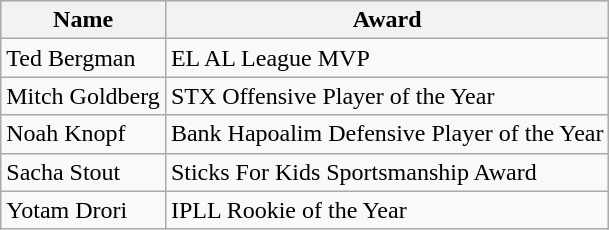<table class="wikitable">
<tr style="background:#cccccc;">
<th>Name</th>
<th>Award</th>
</tr>
<tr>
<td>Ted Bergman</td>
<td>EL AL League MVP</td>
</tr>
<tr>
<td>Mitch Goldberg</td>
<td>STX Offensive Player of the Year</td>
</tr>
<tr>
<td>Noah Knopf</td>
<td>Bank Hapoalim Defensive Player of the Year</td>
</tr>
<tr>
<td>Sacha Stout</td>
<td>Sticks For Kids Sportsmanship Award</td>
</tr>
<tr>
<td>Yotam Drori</td>
<td>IPLL Rookie of the Year</td>
</tr>
</table>
